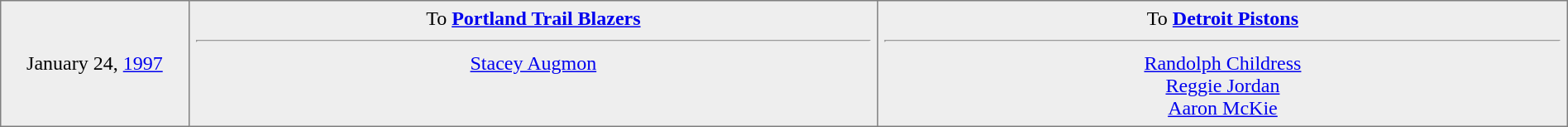<table border="1" style="border-collapse:collapse; text-align:center; width:100%;"  cellpadding="5">
<tr style="background:#eee;">
<td style="width:12%">January 24, <a href='#'>1997</a></td>
<td style="width:44%" valign="top">To <strong><a href='#'>Portland Trail Blazers</a></strong><hr><a href='#'>Stacey Augmon</a></td>
<td style="width:44%" valign="top">To <strong><a href='#'>Detroit Pistons</a></strong><hr><a href='#'>Randolph Childress</a><br><a href='#'>Reggie Jordan</a><br><a href='#'>Aaron McKie</a></td>
</tr>
</table>
